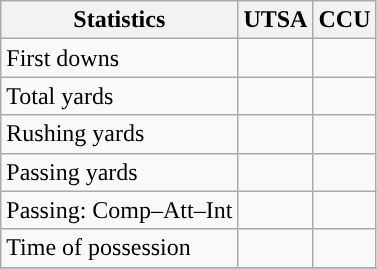<table class="wikitable" style="float: left;">
<tr>
<th>Statistics</th>
<th>UTSA</th>
<th>CCU</th>
</tr>
<tr>
<td>First downs</td>
<td></td>
<td></td>
</tr>
<tr>
<td>Total yards</td>
<td></td>
<td></td>
</tr>
<tr>
<td>Rushing yards</td>
<td></td>
<td></td>
</tr>
<tr>
<td>Passing yards</td>
<td></td>
<td></td>
</tr>
<tr>
<td>Passing: Comp–Att–Int</td>
<td></td>
<td></td>
</tr>
<tr>
<td>Time of possession</td>
<td></td>
<td></td>
</tr>
<tr>
</tr>
</table>
